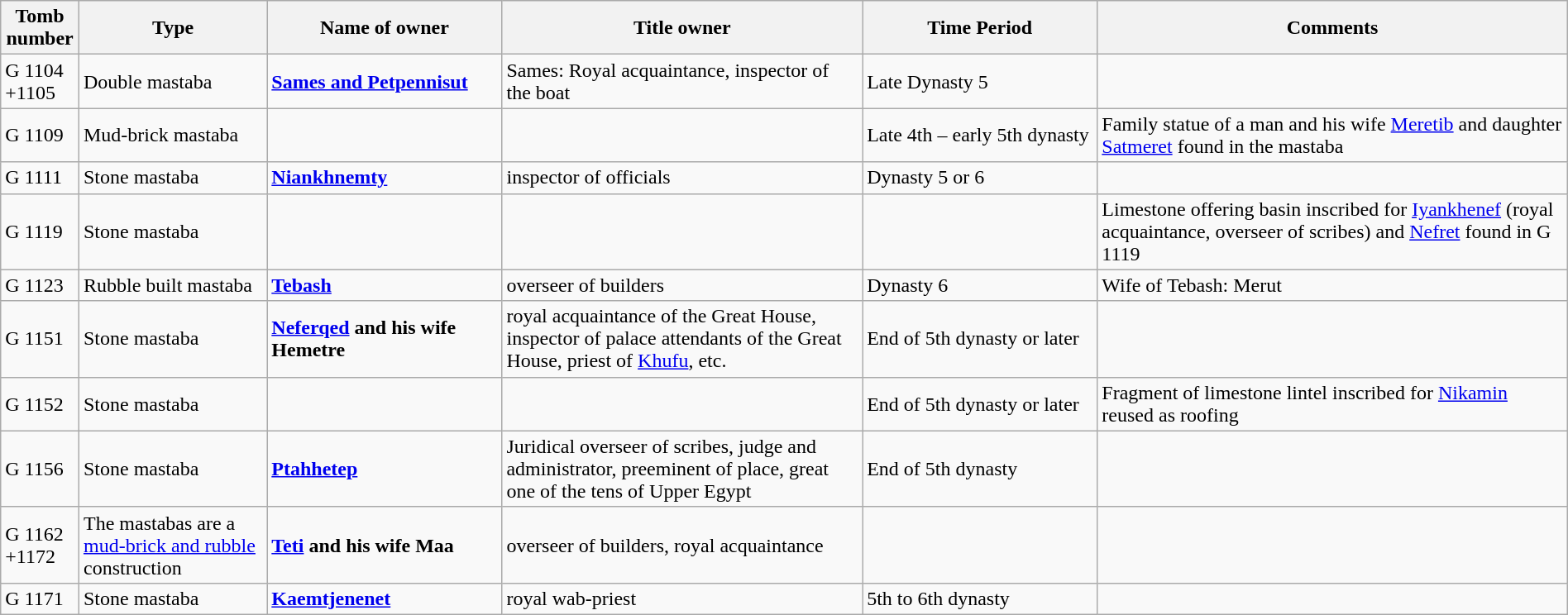<table class="wikitable" style="width: 100%;">
<tr>
<th width="5%">Tomb number</th>
<th width="12%">Type</th>
<th width="15%">Name of owner</th>
<th width="23%">Title owner</th>
<th width="15%">Time Period</th>
<th width="30%">Comments</th>
</tr>
<tr>
<td>G 1104 +1105</td>
<td>Double mastaba</td>
<td><strong><a href='#'>Sames and Petpennisut</a></strong></td>
<td>Sames: Royal acquaintance, inspector of the boat</td>
<td>Late Dynasty 5</td>
<td></td>
</tr>
<tr>
<td>G 1109</td>
<td>Mud-brick mastaba</td>
<td></td>
<td></td>
<td>Late 4th – early 5th dynasty</td>
<td>Family statue of a man and his wife <a href='#'>Meretib</a> and daughter <a href='#'>Satmeret</a> found in the mastaba</td>
</tr>
<tr>
<td>G 1111</td>
<td>Stone mastaba</td>
<td><strong><a href='#'>Niankhnemty</a></strong></td>
<td>inspector of officials</td>
<td>Dynasty 5 or 6</td>
<td></td>
</tr>
<tr>
<td>G 1119</td>
<td>Stone mastaba</td>
<td></td>
<td></td>
<td></td>
<td>Limestone offering basin inscribed for <a href='#'>Iyankhenef</a> (royal acquaintance, overseer of scribes) and <a href='#'>Nefret</a> found in G 1119</td>
</tr>
<tr>
<td>G 1123</td>
<td>Rubble built mastaba</td>
<td><strong><a href='#'>Tebash</a></strong></td>
<td>overseer of builders</td>
<td>Dynasty 6</td>
<td>Wife of Tebash: Merut</td>
</tr>
<tr>
<td>G 1151</td>
<td>Stone mastaba</td>
<td><strong><a href='#'>Neferqed</a> and his wife Hemetre</strong></td>
<td>royal acquaintance of the Great House, inspector of palace attendants of the Great House, priest of <a href='#'>Khufu</a>, etc.</td>
<td>End of 5th dynasty or later</td>
<td></td>
</tr>
<tr>
<td>G 1152</td>
<td>Stone mastaba</td>
<td></td>
<td></td>
<td>End of 5th dynasty or later</td>
<td>Fragment of limestone lintel inscribed for <a href='#'>Nikamin</a> reused as roofing</td>
</tr>
<tr>
<td>G 1156</td>
<td>Stone mastaba</td>
<td><strong><a href='#'>Ptahhetep</a></strong></td>
<td>Juridical overseer of scribes, judge and administrator, preeminent of place, great one of the tens of Upper Egypt</td>
<td>End of 5th dynasty</td>
<td></td>
</tr>
<tr>
<td>G 1162 +1172</td>
<td>The mastabas are a <a href='#'>mud-brick and rubble</a> construction</td>
<td><strong><a href='#'>Teti</a> and his wife Maa</strong></td>
<td>overseer of builders, royal acquaintance</td>
<td></td>
<td></td>
</tr>
<tr>
<td>G 1171</td>
<td>Stone mastaba</td>
<td><strong><a href='#'>Kaemtjenenet</a></strong></td>
<td>royal wab-priest</td>
<td>5th to 6th dynasty</td>
<td></td>
</tr>
</table>
